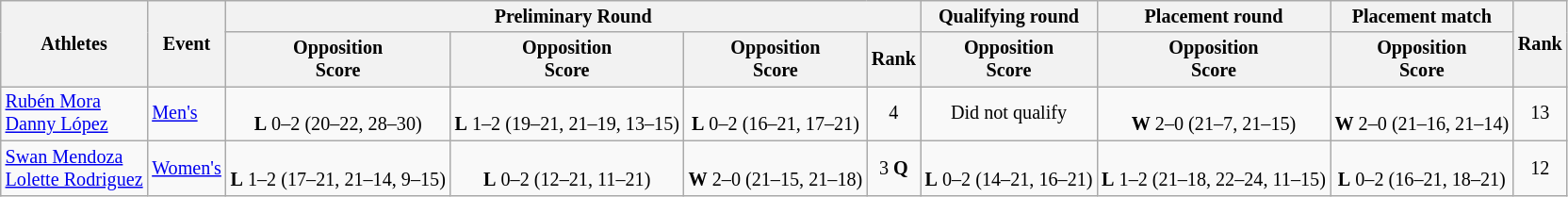<table class="wikitable" border="1" style="font-size:84%">
<tr>
<th rowspan=2>Athletes</th>
<th rowspan=2>Event</th>
<th colspan=4>Preliminary Round</th>
<th>Qualifying round</th>
<th>Placement round</th>
<th>Placement match</th>
<th rowspan=2>Rank</th>
</tr>
<tr>
<th>Opposition<br>Score</th>
<th>Opposition<br>Score</th>
<th>Opposition<br>Score</th>
<th>Rank</th>
<th>Opposition<br>Score</th>
<th>Opposition<br>Score</th>
<th>Opposition<br>Score</th>
</tr>
<tr align=center>
<td align=left><a href='#'>Rubén Mora</a><br><a href='#'>Danny López</a></td>
<td align=left><a href='#'>Men's</a></td>
<td><br><strong>L</strong> 0–2 (20–22, 28–30)</td>
<td><br><strong>L</strong> 1–2 (19–21, 21–19, 13–15)</td>
<td><br><strong>L</strong> 0–2 (16–21, 17–21)</td>
<td>4</td>
<td>Did not qualify</td>
<td><br><strong>W</strong> 2–0 (21–7, 21–15)</td>
<td><br><strong>W</strong> 2–0 (21–16, 21–14)</td>
<td>13</td>
</tr>
<tr align=center>
<td align=left><a href='#'>Swan Mendoza</a><br><a href='#'>Lolette Rodriguez</a></td>
<td align=left><a href='#'>Women's</a></td>
<td><br><strong>L</strong> 1–2 (17–21, 21–14, 9–15)</td>
<td><br><strong>L</strong> 0–2 (12–21, 11–21)</td>
<td><br><strong>W</strong> 2–0 (21–15, 21–18)</td>
<td>3 <strong>Q</strong></td>
<td><br><strong>L</strong> 0–2 (14–21, 16–21)</td>
<td><br><strong>L</strong> 1–2 (21–18, 22–24, 11–15)</td>
<td><br><strong>L</strong> 0–2 (16–21, 18–21)</td>
<td>12</td>
</tr>
</table>
